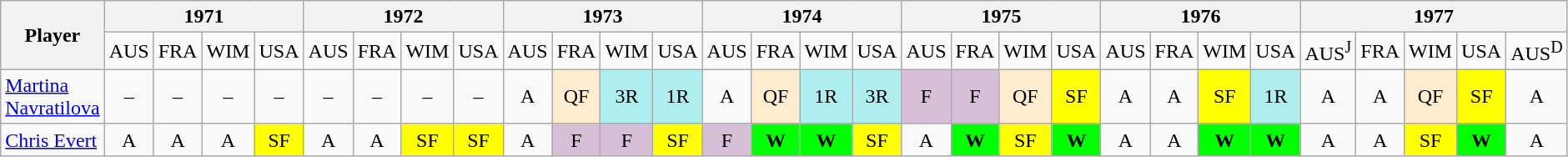<table class="wikitable">
<tr>
<th rowspan="2">Player</th>
<th colspan="4">1971</th>
<th colspan="4">1972</th>
<th colspan="4">1973</th>
<th colspan="4">1974</th>
<th colspan="4">1975</th>
<th colspan="4">1976</th>
<th colspan="5">1977</th>
</tr>
<tr>
<td>AUS</td>
<td>FRA</td>
<td>WIM</td>
<td>USA</td>
<td>AUS</td>
<td>FRA</td>
<td>WIM</td>
<td>USA</td>
<td>AUS</td>
<td>FRA</td>
<td>WIM</td>
<td>USA</td>
<td>AUS</td>
<td>FRA</td>
<td>WIM</td>
<td>USA</td>
<td>AUS</td>
<td>FRA</td>
<td>WIM</td>
<td>USA</td>
<td>AUS</td>
<td>FRA</td>
<td>WIM</td>
<td>USA</td>
<td>AUS<sup>J</sup></td>
<td>FRA</td>
<td>WIM</td>
<td>USA</td>
<td>AUS<sup>D</sup></td>
</tr>
<tr align="center">
<td align="left"> <a href='#'>Martina Navratilova</a></td>
<td>–</td>
<td>–</td>
<td>–</td>
<td>–</td>
<td>–</td>
<td>–</td>
<td>–</td>
<td>–</td>
<td>A</td>
<td style="background:#ffebcd;">QF</td>
<td style="background:#afeeee;">3R</td>
<td style="background:#afeeee;">1R</td>
<td>A</td>
<td style="background:#ffebcd;">QF</td>
<td style="background:#afeeee;">1R</td>
<td style="background:#afeeee;">3R</td>
<td style="background:#D8BFD8;">F</td>
<td style="background:#D8BFD8;">F</td>
<td style="background:#ffebcd;">QF</td>
<td style="background:yellow;">SF</td>
<td>A</td>
<td>A</td>
<td style="background:yellow;">SF</td>
<td style="background:#afeeee;">1R</td>
<td>A</td>
<td>A</td>
<td style="background:#ffebcd;">QF</td>
<td style="background:yellow;">SF</td>
<td>A</td>
</tr>
<tr align="center">
<td align="left"> <a href='#'>Chris Evert</a></td>
<td>A</td>
<td>A</td>
<td>A</td>
<td style="background:yellow;">SF</td>
<td>A</td>
<td>A</td>
<td style="background:yellow;">SF</td>
<td style="background:yellow;">SF</td>
<td>A</td>
<td style="background:#D8BFD8;">F</td>
<td style="background:#D8BFD8;">F</td>
<td style="background:yellow;">SF</td>
<td style="background:#D8BFD8;">F</td>
<td style="background:#00ff00;"><strong>W</strong></td>
<td style="background:#00ff00;"><strong>W</strong></td>
<td style="background:yellow;">SF</td>
<td>A</td>
<td style="background:#00ff00;"><strong>W</strong></td>
<td style="background:yellow;">SF</td>
<td style="background:#00ff00;"><strong>W</strong></td>
<td>A</td>
<td>A</td>
<td style="background:#00ff00;"><strong>W</strong></td>
<td style="background:#00ff00;"><strong>W</strong></td>
<td>A</td>
<td>A</td>
<td style="background:yellow;">SF</td>
<td style="background:#00ff00;"><strong>W</strong></td>
<td>A</td>
</tr>
</table>
